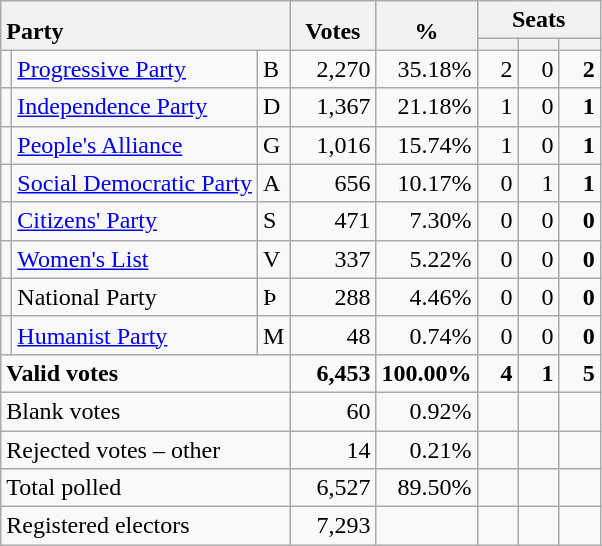<table class="wikitable" border="1" style="text-align:right;">
<tr>
<th style="text-align:left;" valign=bottom rowspan=2 colspan=3>Party</th>
<th align=center valign=bottom rowspan=2 width="50">Votes</th>
<th align=center valign=bottom rowspan=2 width="50">%</th>
<th colspan=3>Seats</th>
</tr>
<tr>
<th align=center valign=bottom width="20"><small></small></th>
<th align=center valign=bottom width="20"><small><a href='#'></a></small></th>
<th align=center valign=bottom width="20"><small></small></th>
</tr>
<tr>
<td></td>
<td align=left><a href='#'>Progressive Party</a></td>
<td align=left>B</td>
<td>2,270</td>
<td>35.18%</td>
<td>2</td>
<td>0</td>
<td><strong>2</strong></td>
</tr>
<tr>
<td></td>
<td align=left><a href='#'>Independence Party</a></td>
<td align=left>D</td>
<td>1,367</td>
<td>21.18%</td>
<td>1</td>
<td>0</td>
<td><strong>1</strong></td>
</tr>
<tr>
<td></td>
<td align=left><a href='#'>People's Alliance</a></td>
<td align=left>G</td>
<td>1,016</td>
<td>15.74%</td>
<td>1</td>
<td>0</td>
<td><strong>1</strong></td>
</tr>
<tr>
<td></td>
<td align=left><a href='#'>Social Democratic Party</a></td>
<td align=left>A</td>
<td>656</td>
<td>10.17%</td>
<td>0</td>
<td>1</td>
<td><strong>1</strong></td>
</tr>
<tr>
<td></td>
<td align=left><a href='#'>Citizens' Party</a></td>
<td align=left>S</td>
<td>471</td>
<td>7.30%</td>
<td>0</td>
<td>0</td>
<td><strong>0</strong></td>
</tr>
<tr>
<td></td>
<td align=left><a href='#'>Women's List</a></td>
<td align=left>V</td>
<td>337</td>
<td>5.22%</td>
<td>0</td>
<td>0</td>
<td><strong>0</strong></td>
</tr>
<tr>
<td></td>
<td align=left>National Party</td>
<td align=left>Þ</td>
<td>288</td>
<td>4.46%</td>
<td>0</td>
<td>0</td>
<td><strong>0</strong></td>
</tr>
<tr>
<td></td>
<td align=left><a href='#'>Humanist Party</a></td>
<td align=left>M</td>
<td>48</td>
<td>0.74%</td>
<td>0</td>
<td>0</td>
<td><strong>0</strong></td>
</tr>
<tr style="font-weight:bold">
<td align=left colspan=3>Valid votes</td>
<td>6,453</td>
<td>100.00%</td>
<td>4</td>
<td>1</td>
<td>5</td>
</tr>
<tr>
<td align=left colspan=3>Blank votes</td>
<td>60</td>
<td>0.92%</td>
<td></td>
<td></td>
<td></td>
</tr>
<tr>
<td align=left colspan=3>Rejected votes – other</td>
<td>14</td>
<td>0.21%</td>
<td></td>
<td></td>
<td></td>
</tr>
<tr>
<td align=left colspan=3>Total polled</td>
<td>6,527</td>
<td>89.50%</td>
<td></td>
<td></td>
<td></td>
</tr>
<tr>
<td align=left colspan=3>Registered electors</td>
<td>7,293</td>
<td></td>
<td></td>
<td></td>
<td></td>
</tr>
</table>
